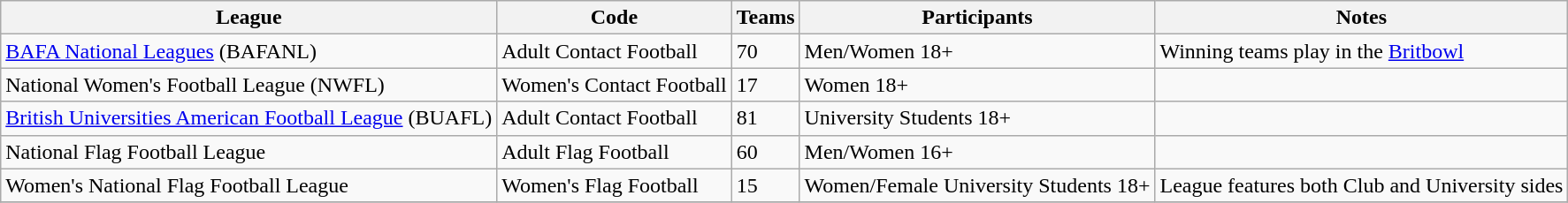<table class="wikitable">
<tr>
<th>League</th>
<th>Code</th>
<th>Teams</th>
<th>Participants</th>
<th>Notes</th>
</tr>
<tr>
<td><a href='#'>BAFA National Leagues</a> (BAFANL)</td>
<td>Adult Contact Football</td>
<td>70</td>
<td>Men/Women 18+</td>
<td>Winning teams play in the <a href='#'>Britbowl</a></td>
</tr>
<tr>
<td>National Women's Football League (NWFL)</td>
<td>Women's Contact Football</td>
<td>17</td>
<td>Women 18+</td>
<td></td>
</tr>
<tr>
<td><a href='#'>British Universities American Football League</a> (BUAFL)</td>
<td>Adult Contact Football</td>
<td>81</td>
<td>University Students 18+</td>
<td></td>
</tr>
<tr>
<td>National Flag Football League</td>
<td>Adult Flag Football</td>
<td>60</td>
<td>Men/Women 16+</td>
<td></td>
</tr>
<tr>
<td>Women's National Flag Football League</td>
<td>Women's Flag Football</td>
<td>15</td>
<td>Women/Female University Students 18+</td>
<td>League features both Club and University sides</td>
</tr>
<tr>
</tr>
</table>
